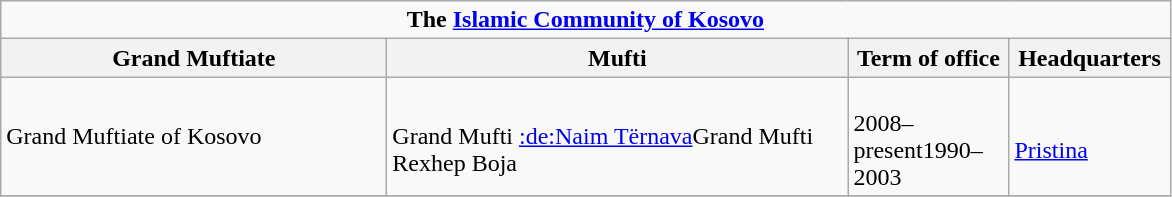<table class=wikitable>
<tr>
<td colspan=4 align=center><strong>The <a href='#'>Islamic Community of Kosovo</a></strong></td>
</tr>
<tr>
<th scope="row" width="250">Grand Muftiate</th>
<th scope="row" width="300">Mufti</th>
<th scope="row" width="100">Term of office</th>
<th scope="row" width="100">Headquarters</th>
</tr>
<tr>
<td>Grand Muftiate of Kosovo</td>
<td><br>Grand Mufti <a href='#'>:de:Naim Tërnava</a>Grand Mufti Rexhep Boja</td>
<td><br>2008–present1990–2003</td>
<td><br><a href='#'>Pristina</a></td>
</tr>
<tr>
</tr>
</table>
